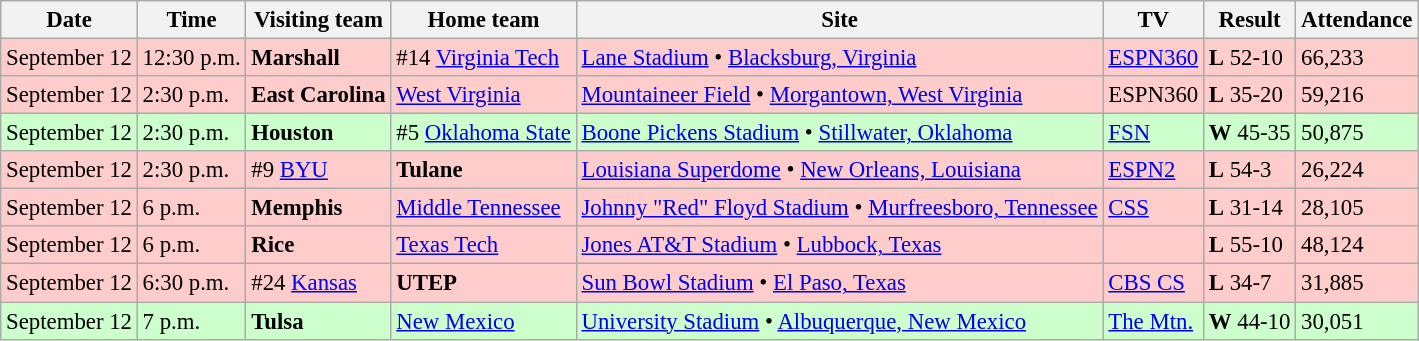<table class="wikitable" style="font-size:95%;">
<tr>
<th>Date</th>
<th>Time</th>
<th>Visiting team</th>
<th>Home team</th>
<th>Site</th>
<th>TV</th>
<th>Result</th>
<th>Attendance</th>
</tr>
<tr bgcolor=#ffcccc>
<td>September 12</td>
<td>12:30 p.m.</td>
<td><strong>Marshall</strong></td>
<td>#14 <a href='#'>Virginia Tech</a></td>
<td><a href='#'>Lane Stadium</a> • <a href='#'>Blacksburg, Virginia</a></td>
<td><a href='#'>ESPN360</a></td>
<td><strong>L</strong> 52-10</td>
<td>66,233</td>
</tr>
<tr bgcolor=#ffcccc>
<td>September 12</td>
<td>2:30 p.m.</td>
<td><strong>East Carolina</strong></td>
<td><a href='#'>West Virginia</a></td>
<td><a href='#'>Mountaineer Field</a> • <a href='#'>Morgantown, West Virginia</a></td>
<td>ESPN360</td>
<td><strong>L</strong> 35-20</td>
<td>59,216</td>
</tr>
<tr bgcolor=#ccffcc>
<td>September 12</td>
<td>2:30 p.m.</td>
<td><strong>Houston</strong></td>
<td>#5 <a href='#'>Oklahoma State</a></td>
<td><a href='#'>Boone Pickens Stadium</a> • <a href='#'>Stillwater, Oklahoma</a></td>
<td><a href='#'>FSN</a></td>
<td><strong>W</strong> 45-35</td>
<td>50,875</td>
</tr>
<tr bgcolor=#ffcccc>
<td>September 12</td>
<td>2:30 p.m.</td>
<td>#9 <a href='#'>BYU</a></td>
<td><strong>Tulane</strong></td>
<td><a href='#'>Louisiana Superdome</a> • <a href='#'>New Orleans, Louisiana</a></td>
<td><a href='#'>ESPN2</a></td>
<td><strong>L</strong> 54-3</td>
<td>26,224</td>
</tr>
<tr bgcolor=#ffcccc>
<td>September 12</td>
<td>6 p.m.</td>
<td><strong>Memphis</strong></td>
<td><a href='#'>Middle Tennessee</a></td>
<td><a href='#'>Johnny "Red" Floyd Stadium</a> • <a href='#'>Murfreesboro, Tennessee</a></td>
<td><a href='#'>CSS</a></td>
<td><strong>L</strong> 31-14</td>
<td>28,105</td>
</tr>
<tr bgcolor=#ffcccc>
<td>September 12</td>
<td>6 p.m.</td>
<td><strong>Rice</strong></td>
<td><a href='#'>Texas Tech</a></td>
<td><a href='#'>Jones AT&T Stadium</a> • <a href='#'>Lubbock, Texas</a></td>
<td></td>
<td><strong>L</strong> 55-10</td>
<td>48,124</td>
</tr>
<tr bgcolor=#ffcccc>
<td>September 12</td>
<td>6:30 p.m.</td>
<td>#24 <a href='#'>Kansas</a></td>
<td><strong>UTEP</strong></td>
<td><a href='#'>Sun Bowl Stadium</a> • <a href='#'>El Paso, Texas</a></td>
<td><a href='#'>CBS CS</a></td>
<td><strong>L</strong> 34-7</td>
<td>31,885</td>
</tr>
<tr bgcolor=#ccffcc>
<td>September 12</td>
<td>7 p.m.</td>
<td><strong>Tulsa</strong></td>
<td><a href='#'>New Mexico</a></td>
<td><a href='#'>University Stadium</a> • <a href='#'>Albuquerque, New Mexico</a></td>
<td><a href='#'>The Mtn.</a></td>
<td><strong>W</strong> 44-10</td>
<td>30,051</td>
</tr>
</table>
